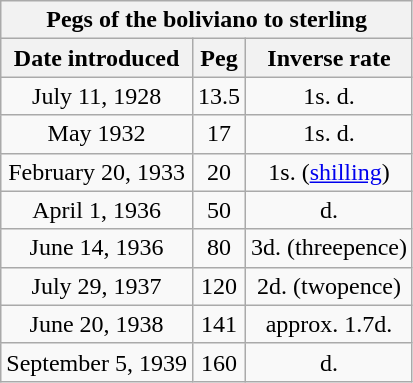<table class="wikitable">
<tr>
<th colspan="3">Pegs of the boliviano to sterling<br></th>
</tr>
<tr>
<th>Date introduced</th>
<th>Peg</th>
<th>Inverse rate<br></th>
</tr>
<tr>
<td align = "center">July 11, 1928</td>
<td align = "center">13.5</td>
<td align = "center">1s. d.</td>
</tr>
<tr>
<td align = "center">May 1932</td>
<td align = "center">17</td>
<td align = "center">1s. d.</td>
</tr>
<tr>
<td align = "center">February 20, 1933</td>
<td align = "center">20</td>
<td align = "center">1s. (<a href='#'>shilling</a>)</td>
</tr>
<tr>
<td align = "center">April 1, 1936</td>
<td align = "center">50</td>
<td align = "center">d.</td>
</tr>
<tr>
<td align = "center">June 14, 1936</td>
<td align = "center">80</td>
<td align = "center">3d. (threepence)</td>
</tr>
<tr>
<td align = "center">July 29, 1937</td>
<td align = "center">120</td>
<td align = "center">2d. (twopence)</td>
</tr>
<tr>
<td align = "center">June 20, 1938</td>
<td align = "center">141</td>
<td align = "center">approx. 1.7d.</td>
</tr>
<tr>
<td align = "center">September 5, 1939</td>
<td align = "center">160</td>
<td align = "center">d.</td>
</tr>
</table>
